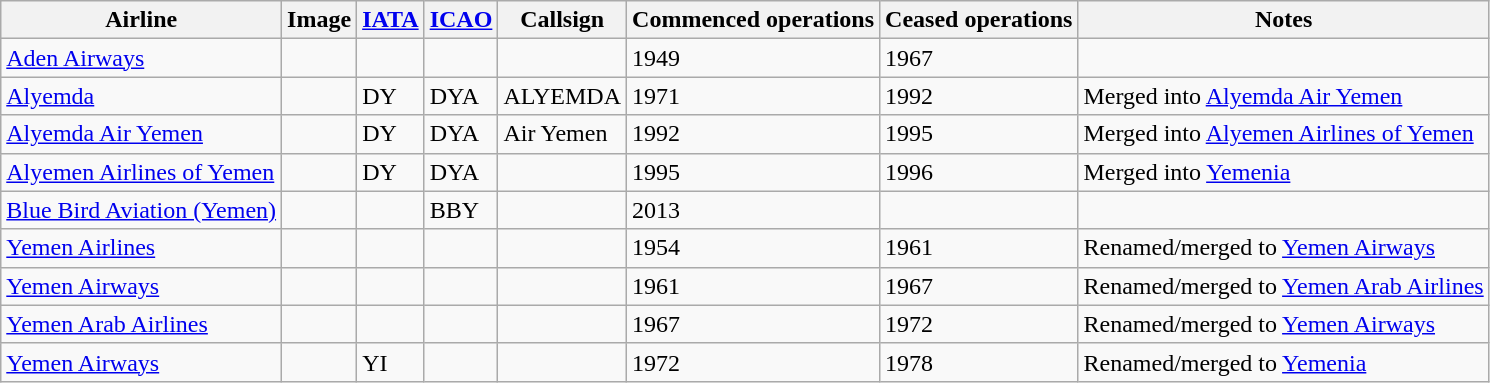<table class="wikitable sortable">
<tr valign="middle">
<th>Airline</th>
<th>Image</th>
<th><a href='#'>IATA</a></th>
<th><a href='#'>ICAO</a></th>
<th>Callsign</th>
<th>Commenced operations</th>
<th>Ceased operations</th>
<th>Notes</th>
</tr>
<tr>
<td><a href='#'>Aden Airways</a></td>
<td></td>
<td></td>
<td></td>
<td></td>
<td>1949</td>
<td>1967</td>
<td></td>
</tr>
<tr>
<td><a href='#'>Alyemda</a></td>
<td></td>
<td>DY</td>
<td>DYA</td>
<td>ALYEMDA</td>
<td>1971</td>
<td>1992</td>
<td>Merged into <a href='#'>Alyemda Air Yemen</a></td>
</tr>
<tr>
<td><a href='#'>Alyemda Air Yemen</a></td>
<td></td>
<td>DY</td>
<td>DYA</td>
<td>Air Yemen</td>
<td>1992</td>
<td>1995</td>
<td>Merged into <a href='#'>Alyemen Airlines of Yemen</a></td>
</tr>
<tr>
<td><a href='#'>Alyemen Airlines of Yemen</a></td>
<td></td>
<td>DY</td>
<td>DYA</td>
<td></td>
<td>1995</td>
<td>1996</td>
<td>Merged into <a href='#'>Yemenia</a></td>
</tr>
<tr>
<td><a href='#'>Blue Bird Aviation (Yemen)</a></td>
<td></td>
<td></td>
<td>BBY</td>
<td></td>
<td>2013</td>
<td></td>
<td></td>
</tr>
<tr>
<td><a href='#'>Yemen Airlines</a></td>
<td></td>
<td></td>
<td></td>
<td></td>
<td>1954</td>
<td>1961</td>
<td>Renamed/merged to <a href='#'>Yemen Airways</a></td>
</tr>
<tr>
<td><a href='#'>Yemen Airways</a></td>
<td></td>
<td></td>
<td></td>
<td></td>
<td>1961</td>
<td>1967</td>
<td>Renamed/merged to <a href='#'>Yemen Arab Airlines</a></td>
</tr>
<tr>
<td><a href='#'>Yemen Arab Airlines</a></td>
<td></td>
<td></td>
<td></td>
<td></td>
<td>1967</td>
<td>1972</td>
<td>Renamed/merged to <a href='#'>Yemen Airways</a></td>
</tr>
<tr>
<td><a href='#'>Yemen Airways</a></td>
<td></td>
<td>YI</td>
<td></td>
<td></td>
<td>1972</td>
<td>1978</td>
<td>Renamed/merged to <a href='#'>Yemenia</a></td>
</tr>
</table>
